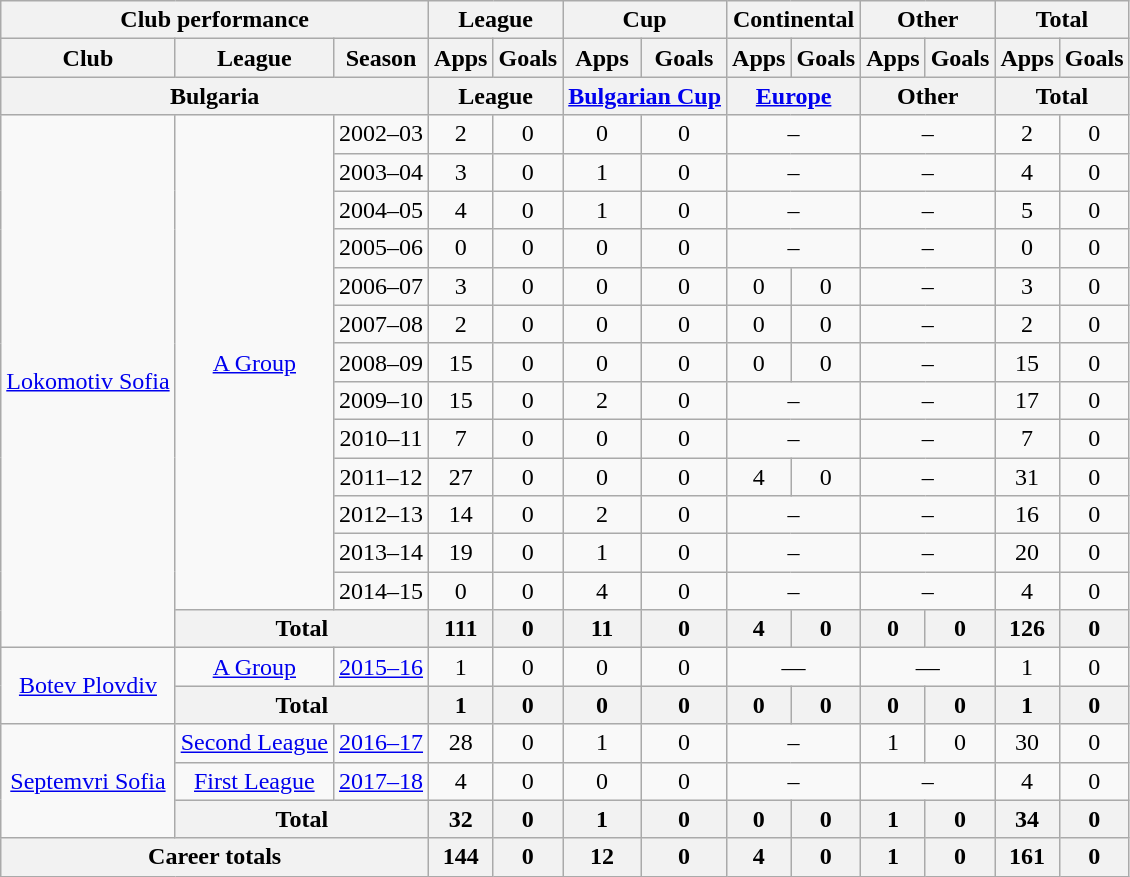<table class="wikitable" style="text-align: center">
<tr>
<th Colspan="3">Club performance</th>
<th Colspan="2">League</th>
<th Colspan="2">Cup</th>
<th Colspan="2">Continental</th>
<th Colspan="2">Other</th>
<th Colspan="3">Total</th>
</tr>
<tr>
<th>Club</th>
<th>League</th>
<th>Season</th>
<th>Apps</th>
<th>Goals</th>
<th>Apps</th>
<th>Goals</th>
<th>Apps</th>
<th>Goals</th>
<th>Apps</th>
<th>Goals</th>
<th>Apps</th>
<th>Goals</th>
</tr>
<tr>
<th Colspan="3">Bulgaria</th>
<th Colspan="2">League</th>
<th Colspan="2"><a href='#'>Bulgarian Cup</a></th>
<th Colspan="2"><a href='#'>Europe</a></th>
<th Colspan="2">Other</th>
<th Colspan="2">Total</th>
</tr>
<tr>
<td rowspan="14" valign="center"><a href='#'>Lokomotiv Sofia</a></td>
<td rowspan="13"><a href='#'>A Group</a></td>
<td>2002–03</td>
<td>2</td>
<td>0</td>
<td>0</td>
<td>0</td>
<td colspan="2">–</td>
<td colspan="2">–</td>
<td>2</td>
<td>0</td>
</tr>
<tr>
<td>2003–04</td>
<td>3</td>
<td>0</td>
<td>1</td>
<td>0</td>
<td colspan="2">–</td>
<td colspan="2">–</td>
<td>4</td>
<td>0</td>
</tr>
<tr>
<td>2004–05</td>
<td>4</td>
<td>0</td>
<td>1</td>
<td>0</td>
<td colspan="2">–</td>
<td colspan="2">–</td>
<td>5</td>
<td>0</td>
</tr>
<tr>
<td>2005–06</td>
<td>0</td>
<td>0</td>
<td>0</td>
<td>0</td>
<td colspan="2">–</td>
<td colspan="2">–</td>
<td>0</td>
<td>0</td>
</tr>
<tr>
<td>2006–07</td>
<td>3</td>
<td>0</td>
<td>0</td>
<td>0</td>
<td>0</td>
<td>0</td>
<td colspan="2">–</td>
<td>3</td>
<td>0</td>
</tr>
<tr>
<td>2007–08</td>
<td>2</td>
<td>0</td>
<td>0</td>
<td>0</td>
<td>0</td>
<td>0</td>
<td colspan="2">–</td>
<td>2</td>
<td>0</td>
</tr>
<tr>
<td>2008–09</td>
<td>15</td>
<td>0</td>
<td>0</td>
<td>0</td>
<td>0</td>
<td>0</td>
<td colspan="2">–</td>
<td>15</td>
<td>0</td>
</tr>
<tr>
<td>2009–10</td>
<td>15</td>
<td>0</td>
<td>2</td>
<td>0</td>
<td colspan="2">–</td>
<td colspan="2">–</td>
<td>17</td>
<td>0</td>
</tr>
<tr>
<td>2010–11</td>
<td>7</td>
<td>0</td>
<td>0</td>
<td>0</td>
<td colspan="2">–</td>
<td colspan="2">–</td>
<td>7</td>
<td>0</td>
</tr>
<tr>
<td>2011–12</td>
<td>27</td>
<td>0</td>
<td>0</td>
<td>0</td>
<td>4</td>
<td>0</td>
<td colspan="2">–</td>
<td>31</td>
<td>0</td>
</tr>
<tr>
<td>2012–13</td>
<td>14</td>
<td>0</td>
<td>2</td>
<td>0</td>
<td colspan="2">–</td>
<td colspan="2">–</td>
<td>16</td>
<td>0</td>
</tr>
<tr>
<td>2013–14</td>
<td>19</td>
<td>0</td>
<td>1</td>
<td>0</td>
<td colspan="2">–</td>
<td colspan="2">–</td>
<td>20</td>
<td>0</td>
</tr>
<tr>
<td>2014–15</td>
<td>0</td>
<td>0</td>
<td>4</td>
<td>0</td>
<td colspan="2">–</td>
<td colspan="2">–</td>
<td>4</td>
<td>0</td>
</tr>
<tr>
<th colspan=2>Total</th>
<th>111</th>
<th>0</th>
<th>11</th>
<th>0</th>
<th>4</th>
<th>0</th>
<th>0</th>
<th>0</th>
<th>126</th>
<th>0</th>
</tr>
<tr>
<td rowspan="2" valign="center"><a href='#'>Botev Plovdiv</a></td>
<td><a href='#'>A Group</a></td>
<td><a href='#'>2015–16</a></td>
<td>1</td>
<td>0</td>
<td>0</td>
<td>0</td>
<td colspan="2">—</td>
<td colspan="2">—</td>
<td>1</td>
<td>0</td>
</tr>
<tr>
<th colspan=2>Total</th>
<th>1</th>
<th>0</th>
<th>0</th>
<th>0</th>
<th>0</th>
<th>0</th>
<th>0</th>
<th>0</th>
<th>1</th>
<th>0</th>
</tr>
<tr>
<td rowspan="3" valign="center"><a href='#'>Septemvri Sofia</a></td>
<td><a href='#'>Second League</a></td>
<td><a href='#'>2016–17</a></td>
<td>28</td>
<td>0</td>
<td>1</td>
<td>0</td>
<td colspan="2">–</td>
<td>1</td>
<td>0</td>
<td>30</td>
<td>0</td>
</tr>
<tr>
<td><a href='#'>First League</a></td>
<td><a href='#'>2017–18</a></td>
<td>4</td>
<td>0</td>
<td>0</td>
<td>0</td>
<td colspan="2">–</td>
<td colspan="2">–</td>
<td>4</td>
<td>0</td>
</tr>
<tr>
<th colspan=2>Total</th>
<th>32</th>
<th>0</th>
<th>1</th>
<th>0</th>
<th>0</th>
<th>0</th>
<th>1</th>
<th>0</th>
<th>34</th>
<th>0</th>
</tr>
<tr>
<th colspan="3">Career totals</th>
<th>144</th>
<th>0</th>
<th>12</th>
<th>0</th>
<th>4</th>
<th>0</th>
<th>1</th>
<th>0</th>
<th>161</th>
<th>0</th>
</tr>
</table>
